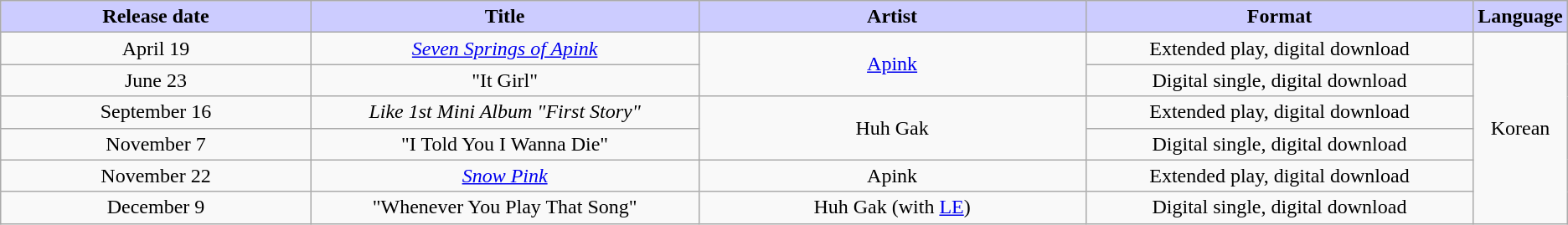<table class="wikitable" style="text-align:center">
<tr>
<th style="background:#CCF" width="20%">Release date</th>
<th style="background:#CCF" width="25%">Title</th>
<th style="background:#CCF" width="25%">Artist</th>
<th style="background:#CCF" width="25%">Format</th>
<th style="background:#CCF" width="25%">Language</th>
</tr>
<tr>
<td>April 19</td>
<td><em><a href='#'>Seven Springs of Apink</a></em></td>
<td rowspan="2"><a href='#'>Apink</a></td>
<td>Extended play, digital download</td>
<td rowspan="6">Korean</td>
</tr>
<tr>
<td>June 23</td>
<td>"It Girl"</td>
<td>Digital single, digital download</td>
</tr>
<tr>
<td>September 16</td>
<td><em>Like 1st Mini Album "First Story"</em></td>
<td rowspan="2">Huh Gak</td>
<td>Extended play, digital download</td>
</tr>
<tr>
<td>November 7</td>
<td>"I Told You I Wanna Die"</td>
<td>Digital single, digital download</td>
</tr>
<tr>
<td>November 22</td>
<td><em><a href='#'>Snow Pink</a></em></td>
<td>Apink</td>
<td>Extended play, digital download</td>
</tr>
<tr>
<td>December 9</td>
<td>"Whenever You Play That Song"</td>
<td>Huh Gak (with <a href='#'>LE</a>)</td>
<td>Digital single, digital download</td>
</tr>
</table>
